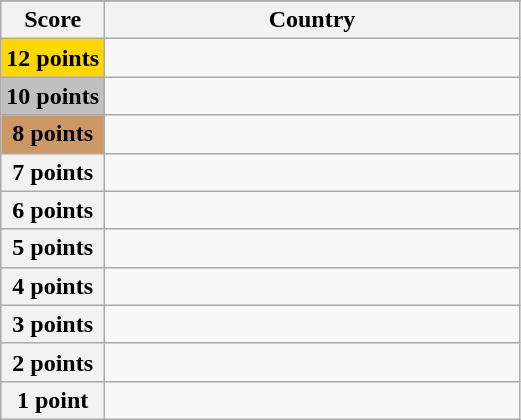<table class="wikitable">
<tr>
</tr>
<tr>
<th scope="col" width="20%">Score</th>
<th scope="col">Country</th>
</tr>
<tr>
<th scope="row" style="background:gold">12 points</th>
<td></td>
</tr>
<tr>
<th scope="row" style="background:silver">10 points</th>
<td></td>
</tr>
<tr>
<th scope="row" style="background:#CC9966">8 points</th>
<td></td>
</tr>
<tr>
<th scope="row">7 points</th>
<td></td>
</tr>
<tr>
<th scope="row">6 points</th>
<td></td>
</tr>
<tr>
<th scope="row">5 points</th>
<td></td>
</tr>
<tr>
<th scope="row">4 points</th>
<td></td>
</tr>
<tr>
<th scope="row">3 points</th>
<td></td>
</tr>
<tr>
<th scope="row">2 points</th>
<td></td>
</tr>
<tr>
<th scope="row">1 point</th>
<td></td>
</tr>
</table>
